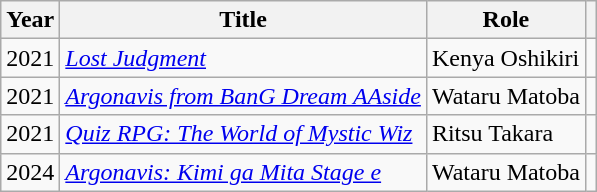<table class="wikitable">
<tr>
<th>Year</th>
<th>Title</th>
<th>Role</th>
<th class="unsortable"></th>
</tr>
<tr>
<td>2021</td>
<td><em><a href='#'>Lost Judgment</a></em></td>
<td>Kenya Oshikiri</td>
<td></td>
</tr>
<tr>
<td>2021</td>
<td><em><a href='#'>Argonavis from BanG Dream AAside</a></em></td>
<td>Wataru Matoba</td>
<td></td>
</tr>
<tr>
<td>2021</td>
<td><em><a href='#'>Quiz RPG: The World of Mystic Wiz</a></em></td>
<td>Ritsu Takara</td>
<td></td>
</tr>
<tr>
<td>2024</td>
<td><em><a href='#'>Argonavis: Kimi ga Mita Stage e</a></em></td>
<td>Wataru Matoba</td>
<td></td>
</tr>
</table>
